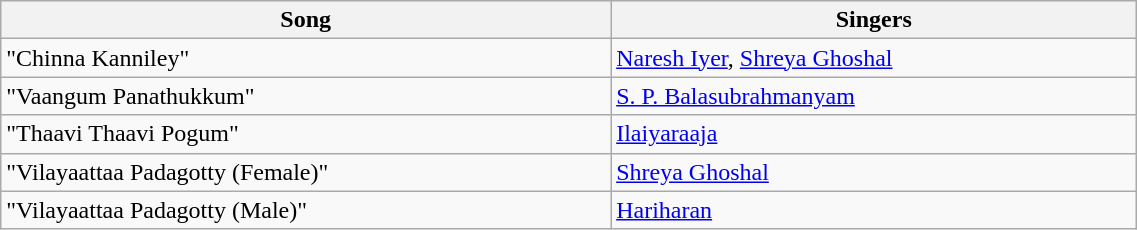<table class="wikitable" style="width:60%;">
<tr>
<th>Song</th>
<th>Singers</th>
</tr>
<tr>
<td>"Chinna Kanniley"</td>
<td><a href='#'>Naresh Iyer</a>, <a href='#'>Shreya Ghoshal</a></td>
</tr>
<tr>
<td>"Vaangum Panathukkum"</td>
<td><a href='#'>S. P. Balasubrahmanyam</a></td>
</tr>
<tr>
<td>"Thaavi Thaavi Pogum"</td>
<td><a href='#'>Ilaiyaraaja</a></td>
</tr>
<tr>
<td>"Vilayaattaa Padagotty (Female)"</td>
<td><a href='#'>Shreya Ghoshal</a></td>
</tr>
<tr>
<td>"Vilayaattaa Padagotty (Male)"</td>
<td><a href='#'>Hariharan</a></td>
</tr>
</table>
